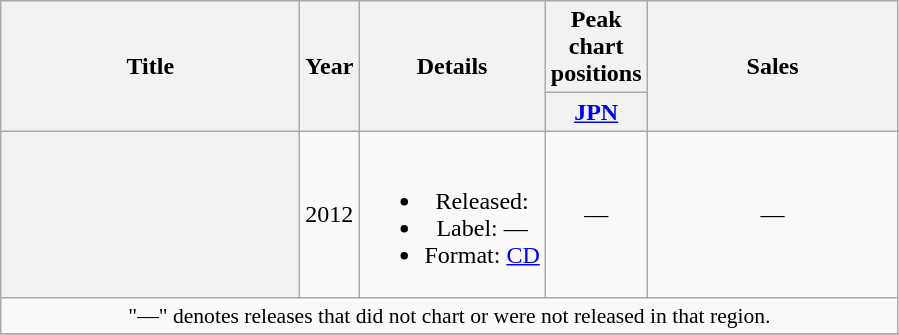<table class="wikitable plainrowheaders" style="text-align:center;">
<tr>
<th rowspan="2" style="width:12em;">Title</th>
<th rowspan="2">Year</th>
<th rowspan="2">Details</th>
<th colspan="1">Peak chart positions</th>
<th rowspan="2" style="width:10em;">Sales</th>
</tr>
<tr>
<th width="30"><a href='#'>JPN</a></th>
</tr>
<tr>
<th scope="row"></th>
<td>2012</td>
<td><br><ul><li>Released: </li><li>Label: —</li><li>Format: <a href='#'>CD</a></li></ul></td>
<td>—</td>
<td>—</td>
</tr>
<tr>
<td colspan="5" style="font-size:90%;">"—" denotes releases that did not chart or were not released in that region.</td>
</tr>
<tr>
</tr>
</table>
